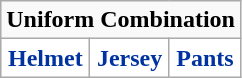<table class="wikitable">
<tr>
<td align="center" Colspan="3"><strong>Uniform Combination</strong></td>
</tr>
<tr align="center">
<th style="color:#0033A0;background:#FFFFFF;">Helmet</th>
<th style="color:#0033A0;background:#FFFFFF;">Jersey</th>
<th style="color:#0033A0;background:#FFFFFF;">Pants</th>
</tr>
</table>
